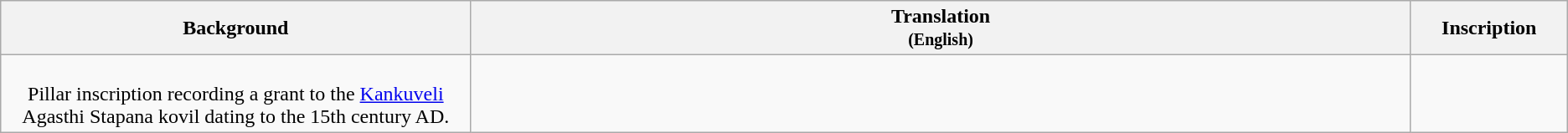<table class="wikitable centre">
<tr>
<th scope="col" align=left>Background<br></th>
<th>Translation<br><small>(English)</small></th>
<th>Inscription<br></th>
</tr>
<tr>
<td align=center width="30%"><br>Pillar inscription recording a grant to the <a href='#'>Kankuveli</a> Agasthi Stapana kovil dating to the 15th century AD.</td>
<td align=left></td>
<td align=center width="10%"></td>
</tr>
</table>
